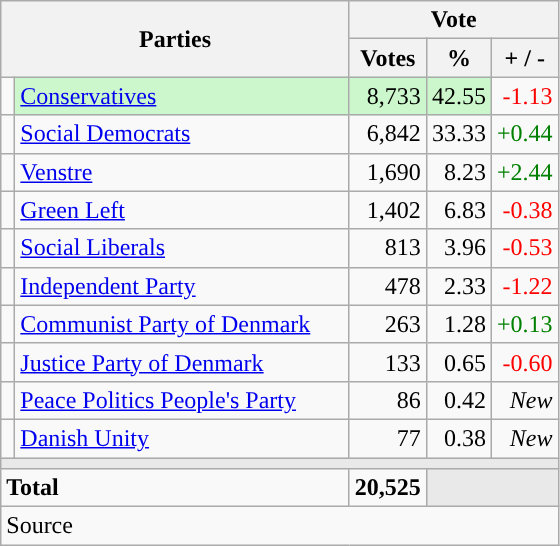<table class="wikitable" style="text-align:right;">
<tr>
<th style="text-align:centre;" rowspan="2" colspan="2" width="225">Parties</th>
<th colspan="3">Vote</th>
</tr>
<tr>
<th width="15">Votes</th>
<th width="15">%</th>
<th width="15">+ / -</th>
</tr>
<tr>
<td width="2" style="color:inherit;background:"></td>
<td bgcolor=#ccf7cc  align="left"><a href='#'>Conservatives</a></td>
<td bgcolor=#ccf7cc>8,733</td>
<td bgcolor=#ccf7cc>42.55</td>
<td style=color:red;>-1.13</td>
</tr>
<tr>
<td width="2" style="color:inherit;background:"></td>
<td align="left"><a href='#'>Social Democrats</a></td>
<td>6,842</td>
<td>33.33</td>
<td style=color:green;>+0.44</td>
</tr>
<tr>
<td width="2" style="color:inherit;background:"></td>
<td align="left"><a href='#'>Venstre</a></td>
<td>1,690</td>
<td>8.23</td>
<td style=color:green;>+2.44</td>
</tr>
<tr>
<td width="2" style="color:inherit;background:"></td>
<td align="left"><a href='#'>Green Left</a></td>
<td>1,402</td>
<td>6.83</td>
<td style=color:red;>-0.38</td>
</tr>
<tr>
<td width="2" style="color:inherit;background:"></td>
<td align="left"><a href='#'>Social Liberals</a></td>
<td>813</td>
<td>3.96</td>
<td style=color:red;>-0.53</td>
</tr>
<tr>
<td width="2" style="color:inherit;background:"></td>
<td align="left"><a href='#'>Independent Party</a></td>
<td>478</td>
<td>2.33</td>
<td style=color:red;>-1.22</td>
</tr>
<tr>
<td width="2" style="color:inherit;background:"></td>
<td align="left"><a href='#'>Communist Party of Denmark</a></td>
<td>263</td>
<td>1.28</td>
<td style=color:green;>+0.13</td>
</tr>
<tr>
<td width="2" style="color:inherit;background:"></td>
<td align="left"><a href='#'>Justice Party of Denmark</a></td>
<td>133</td>
<td>0.65</td>
<td style=color:red;>-0.60</td>
</tr>
<tr>
<td width="2" style="color:inherit;background:"></td>
<td align="left"><a href='#'>Peace Politics People's Party</a></td>
<td>86</td>
<td>0.42</td>
<td><em>New</em></td>
</tr>
<tr>
<td width="2" style="color:inherit;background:"></td>
<td align="left"><a href='#'>Danish Unity</a></td>
<td>77</td>
<td>0.38</td>
<td><em>New</em></td>
</tr>
<tr>
<td colspan="7" bgcolor="#E9E9E9"></td>
</tr>
<tr>
<td align="left" colspan="2"><strong>Total</strong></td>
<td><strong>20,525</strong></td>
<td bgcolor="#E9E9E9" colspan="2"></td>
</tr>
<tr>
<td align="left" colspan="6">Source</td>
</tr>
</table>
